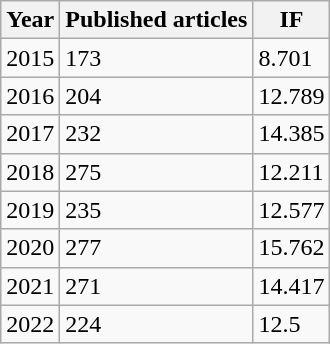<table class="wikitable">
<tr>
<th>Year</th>
<th>Published articles</th>
<th>IF</th>
</tr>
<tr>
<td>2015</td>
<td>173</td>
<td>8.701</td>
</tr>
<tr>
<td>2016</td>
<td>204</td>
<td>12.789</td>
</tr>
<tr>
<td>2017</td>
<td>232</td>
<td>14.385</td>
</tr>
<tr>
<td>2018</td>
<td>275</td>
<td>12.211</td>
</tr>
<tr>
<td>2019</td>
<td>235</td>
<td>12.577</td>
</tr>
<tr>
<td>2020</td>
<td>277</td>
<td>15.762</td>
</tr>
<tr>
<td>2021</td>
<td>271</td>
<td>14.417</td>
</tr>
<tr>
<td>2022</td>
<td>224</td>
<td>12.5</td>
</tr>
</table>
